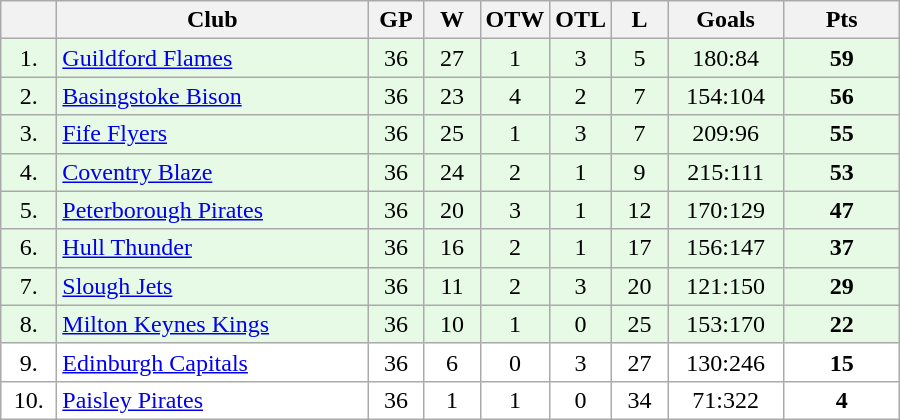<table class="wikitable">
<tr>
<th width="30"></th>
<th width="200">Club</th>
<th width="30">GP</th>
<th width="30">W</th>
<th width="30">OTW</th>
<th width="30">OTL</th>
<th width="30">L</th>
<th width="70">Goals</th>
<th width="70">Pts</th>
</tr>
<tr bgcolor="#e6fae6" align="center">
<td>1.</td>
<td align="left"><a href='#'>Guildford Flames</a></td>
<td>36</td>
<td>27</td>
<td>1</td>
<td>3</td>
<td>5</td>
<td>180:84</td>
<td><strong>59</strong></td>
</tr>
<tr bgcolor="#e6fae6" align="center">
<td>2.</td>
<td align="left"><a href='#'>Basingstoke Bison</a></td>
<td>36</td>
<td>23</td>
<td>4</td>
<td>2</td>
<td>7</td>
<td>154:104</td>
<td><strong>56</strong></td>
</tr>
<tr bgcolor="#e6fae6" align="center">
<td>3.</td>
<td align="left"><a href='#'>Fife Flyers</a></td>
<td>36</td>
<td>25</td>
<td>1</td>
<td>3</td>
<td>7</td>
<td>209:96</td>
<td><strong>55</strong></td>
</tr>
<tr bgcolor="#e6fae6" align="center">
<td>4.</td>
<td align="left"><a href='#'>Coventry Blaze</a></td>
<td>36</td>
<td>24</td>
<td>2</td>
<td>1</td>
<td>9</td>
<td>215:111</td>
<td><strong>53</strong></td>
</tr>
<tr bgcolor="#e6fae6" align="center">
<td>5.</td>
<td align="left"><a href='#'>Peterborough Pirates</a></td>
<td>36</td>
<td>20</td>
<td>3</td>
<td>1</td>
<td>12</td>
<td>170:129</td>
<td><strong>47</strong></td>
</tr>
<tr bgcolor="#e6fae6" align="center">
<td>6.</td>
<td align="left"><a href='#'>Hull Thunder</a></td>
<td>36</td>
<td>16</td>
<td>2</td>
<td>1</td>
<td>17</td>
<td>156:147</td>
<td><strong>37</strong></td>
</tr>
<tr bgcolor="#e6fae6" align="center">
<td>7.</td>
<td align="left"><a href='#'>Slough Jets</a></td>
<td>36</td>
<td>11</td>
<td>2</td>
<td>3</td>
<td>20</td>
<td>121:150</td>
<td><strong>29</strong></td>
</tr>
<tr bgcolor="#e6fae6" align="center">
<td>8.</td>
<td align="left"><a href='#'>Milton Keynes Kings</a></td>
<td>36</td>
<td>10</td>
<td>1</td>
<td>0</td>
<td>25</td>
<td>153:170</td>
<td><strong>22</strong></td>
</tr>
<tr bgcolor="#FFFFFF" align="center">
<td>9.</td>
<td align="left"><a href='#'>Edinburgh Capitals</a></td>
<td>36</td>
<td>6</td>
<td>0</td>
<td>3</td>
<td>27</td>
<td>130:246</td>
<td><strong>15</strong></td>
</tr>
<tr bgcolor="#FFFFFF" align="center">
<td>10.</td>
<td align="left"><a href='#'>Paisley Pirates</a></td>
<td>36</td>
<td>1</td>
<td>1</td>
<td>0</td>
<td>34</td>
<td>71:322</td>
<td><strong>4</strong></td>
</tr>
</table>
